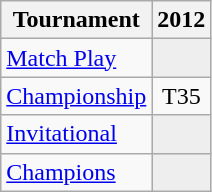<table class="wikitable" style="text-align:center;">
<tr>
<th>Tournament</th>
<th>2012</th>
</tr>
<tr>
<td align="left"><a href='#'>Match Play</a></td>
<td style="background:#eeeeee;"></td>
</tr>
<tr>
<td align="left"><a href='#'>Championship</a></td>
<td>T35</td>
</tr>
<tr>
<td align="left"><a href='#'>Invitational</a></td>
<td style="background:#eeeeee;"></td>
</tr>
<tr>
<td align="left"><a href='#'>Champions</a></td>
<td style="background:#eeeeee;"></td>
</tr>
</table>
